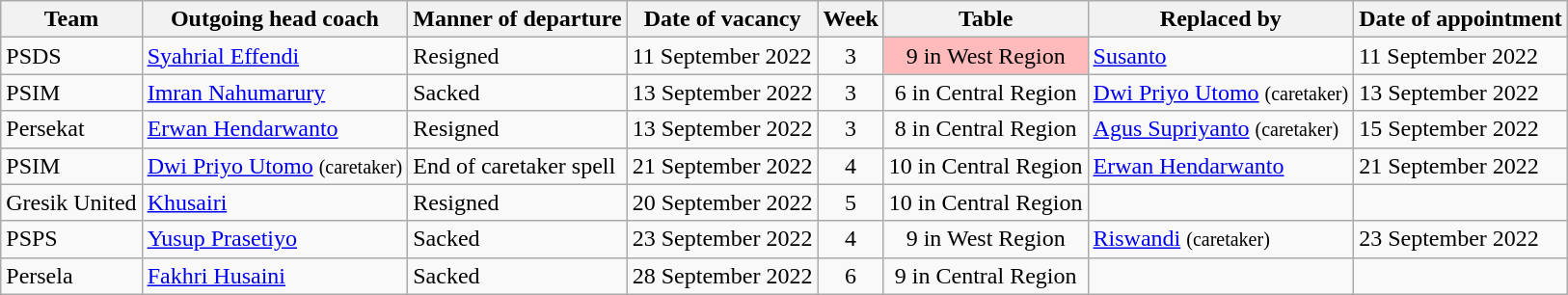<table class="wikitable sortable">
<tr>
<th>Team</th>
<th>Outgoing head coach</th>
<th>Manner of departure</th>
<th>Date of vacancy</th>
<th>Week</th>
<th>Table</th>
<th>Replaced by</th>
<th>Date of appointment</th>
</tr>
<tr>
<td>PSDS</td>
<td> <a href='#'>Syahrial Effendi</a></td>
<td>Resigned</td>
<td>11 September 2022</td>
<td style="text-align: center;">3</td>
<td align="center" style="background-color: #FFBBBB;">9 in West Region</td>
<td> <a href='#'>Susanto</a></td>
<td>11 September 2022</td>
</tr>
<tr>
<td>PSIM</td>
<td> <a href='#'>Imran Nahumarury</a></td>
<td>Sacked</td>
<td>13 September 2022</td>
<td style="text-align: center;">3</td>
<td style="text-align: center;">6 in Central Region</td>
<td> <a href='#'>Dwi Priyo Utomo</a> <small>(caretaker)</small></td>
<td>13 September 2022</td>
</tr>
<tr>
<td>Persekat</td>
<td> <a href='#'>Erwan Hendarwanto</a></td>
<td>Resigned</td>
<td>13 September 2022</td>
<td style="text-align: center;">3</td>
<td style="text-align: center;">8 in Central Region</td>
<td> <a href='#'>Agus Supriyanto</a> <small>(caretaker)</small></td>
<td>15 September 2022</td>
</tr>
<tr>
<td>PSIM</td>
<td> <a href='#'>Dwi Priyo Utomo</a> <small>(caretaker)</small></td>
<td>End of caretaker spell</td>
<td>21 September 2022</td>
<td style="text-align: center;">4</td>
<td style="text-align: center" style="background-color: #FFBBBB;">10 in Central Region</td>
<td> <a href='#'>Erwan Hendarwanto</a></td>
<td>21 September 2022</td>
</tr>
<tr>
<td>Gresik United</td>
<td> <a href='#'>Khusairi</a></td>
<td>Resigned</td>
<td>20 September 2022</td>
<td style="text-align: center;">5</td>
<td style="text-align: center" style="background-color: #FFBBBB;">10 in Central Region</td>
<td></td>
<td></td>
</tr>
<tr>
<td>PSPS</td>
<td> <a href='#'>Yusup Prasetiyo</a></td>
<td>Sacked</td>
<td>23 September 2022</td>
<td style="text-align: center;">4</td>
<td style="text-align: center" style="background-color: #FFBBBB;">9 in West Region</td>
<td> <a href='#'>Riswandi</a> <small>(caretaker)</small></td>
<td>23 September 2022</td>
</tr>
<tr>
<td>Persela</td>
<td> <a href='#'>Fakhri Husaini</a></td>
<td>Sacked</td>
<td>28 September 2022</td>
<td style="text-align: center;">6</td>
<td style="text-align: center" style="background-color: #FFBBBB;">9 in Central Region</td>
<td></td>
<td></td>
</tr>
</table>
